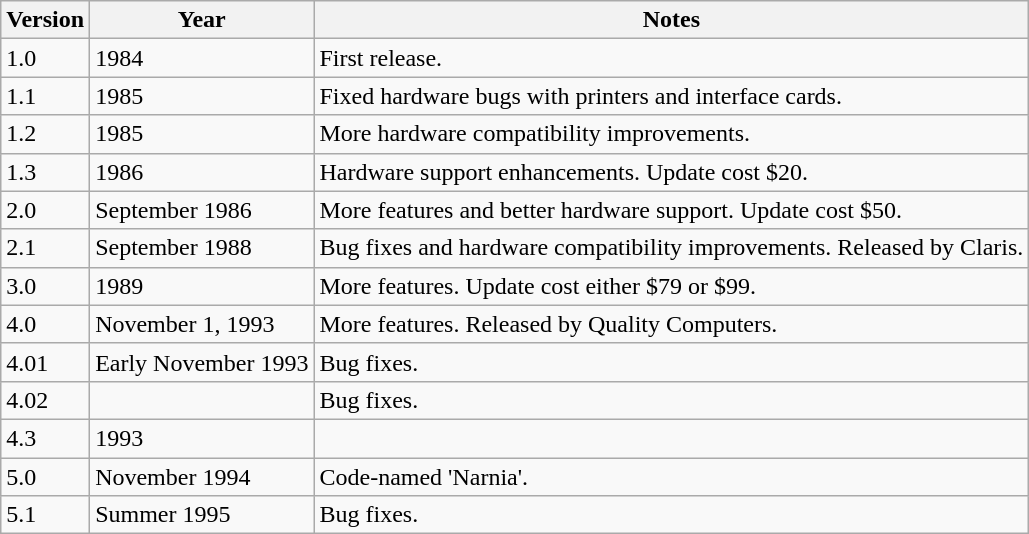<table class="wikitable">
<tr>
<th>Version</th>
<th>Year</th>
<th>Notes</th>
</tr>
<tr>
<td>1.0</td>
<td>1984</td>
<td>First release.</td>
</tr>
<tr>
<td>1.1</td>
<td>1985</td>
<td>Fixed hardware bugs with printers and interface cards.</td>
</tr>
<tr>
<td>1.2</td>
<td>1985</td>
<td>More hardware compatibility improvements.</td>
</tr>
<tr>
<td>1.3</td>
<td>1986</td>
<td>Hardware support enhancements. Update cost $20.</td>
</tr>
<tr>
<td>2.0</td>
<td>September 1986</td>
<td>More features and better hardware support. Update cost $50.</td>
</tr>
<tr>
<td>2.1</td>
<td>September 1988</td>
<td>Bug fixes and hardware compatibility improvements. Released by Claris.</td>
</tr>
<tr>
<td>3.0</td>
<td>1989</td>
<td>More features. Update cost either $79 or $99.</td>
</tr>
<tr>
<td>4.0</td>
<td>November 1, 1993</td>
<td>More features. Released by Quality Computers.</td>
</tr>
<tr>
<td>4.01</td>
<td>Early November 1993</td>
<td>Bug fixes.</td>
</tr>
<tr>
<td>4.02</td>
<td></td>
<td>Bug fixes.</td>
</tr>
<tr>
<td>4.3</td>
<td>1993 </td>
<td></td>
</tr>
<tr>
<td>5.0</td>
<td>November 1994</td>
<td>Code-named 'Narnia'.</td>
</tr>
<tr>
<td>5.1</td>
<td>Summer 1995</td>
<td>Bug fixes.</td>
</tr>
</table>
